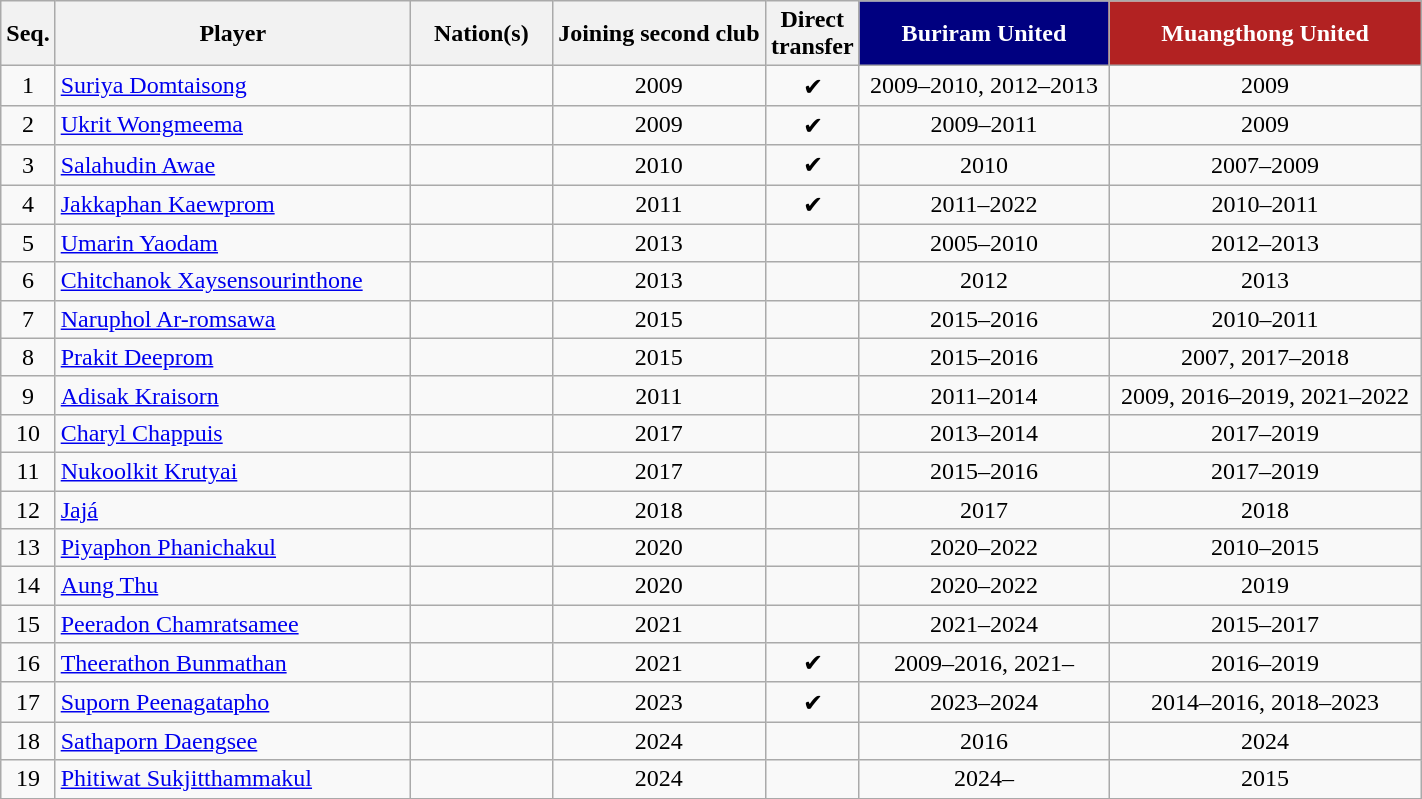<table class="wikitable" style="width:75%">
<tr>
<th style="width:2%;">Seq.</th>
<th style="width:25%;">Player</th>
<th style="width:10%;">Nation(s)</th>
<th style="width:15%;">Joining second club</th>
<th style="width:2%;">Direct transfer</th>
<th style="text-align:center; color:#fff; background:navy;">Buriram United</th>
<th style="text-align:center; color:#fff; background: firebrick;">Muangthong United</th>
</tr>
<tr>
<td style="text-align:center">1</td>
<td><a href='#'>Suriya Domtaisong</a></td>
<td></td>
<td style="text-align:center">2009</td>
<td style="text-align:center">✔</td>
<td style="text-align:center">2009–2010, 2012–2013</td>
<td style="text-align:center">2009</td>
</tr>
<tr>
<td style="text-align:center">2</td>
<td><a href='#'>Ukrit Wongmeema</a></td>
<td></td>
<td style="text-align:center">2009</td>
<td style="text-align:center">✔</td>
<td style="text-align:center">2009–2011</td>
<td style="text-align:center">2009</td>
</tr>
<tr>
<td style="text-align:center">3</td>
<td><a href='#'>Salahudin Awae</a></td>
<td></td>
<td style="text-align:center">2010</td>
<td style="text-align:center">✔</td>
<td style="text-align:center">2010</td>
<td style="text-align:center">2007–2009</td>
</tr>
<tr>
<td style="text-align:center">4</td>
<td><a href='#'>Jakkaphan Kaewprom</a></td>
<td></td>
<td style="text-align:center">2011</td>
<td style="text-align:center">✔</td>
<td style="text-align:center">2011–2022</td>
<td style="text-align:center">2010–2011</td>
</tr>
<tr>
<td style="text-align:center">5</td>
<td><a href='#'>Umarin Yaodam</a></td>
<td></td>
<td style="text-align:center">2013</td>
<td style="text-align:center"></td>
<td style="text-align:center">2005–2010</td>
<td style="text-align:center">2012–2013</td>
</tr>
<tr>
<td style="text-align:center">6</td>
<td><a href='#'>Chitchanok Xaysensourinthone</a></td>
<td></td>
<td style="text-align:center">2013</td>
<td style="text-align:center"></td>
<td style="text-align:center">2012</td>
<td style="text-align:center">2013</td>
</tr>
<tr>
<td style="text-align:center">7</td>
<td><a href='#'>Naruphol Ar-romsawa</a></td>
<td></td>
<td style="text-align:center">2015</td>
<td style="text-align:center"></td>
<td style="text-align:center">2015–2016</td>
<td style="text-align:center">2010–2011</td>
</tr>
<tr>
<td style="text-align:center">8</td>
<td><a href='#'>Prakit Deeprom</a></td>
<td></td>
<td style="text-align:center">2015</td>
<td style="text-align:center"></td>
<td style="text-align:center">2015–2016</td>
<td style="text-align:center">2007, 2017–2018</td>
</tr>
<tr>
<td style="text-align:center">9</td>
<td><a href='#'>Adisak Kraisorn</a></td>
<td></td>
<td style="text-align:center">2011</td>
<td style="text-align:center"></td>
<td style="text-align:center">2011–2014</td>
<td style="text-align:center">2009, 2016–2019, 2021–2022</td>
</tr>
<tr>
<td style="text-align:center">10</td>
<td><a href='#'>Charyl Chappuis</a></td>
<td></td>
<td style="text-align:center">2017</td>
<td style="text-align:center"></td>
<td style="text-align:center">2013–2014</td>
<td style="text-align:center">2017–2019</td>
</tr>
<tr>
<td style="text-align:center">11</td>
<td><a href='#'>Nukoolkit Krutyai</a></td>
<td></td>
<td style="text-align:center">2017</td>
<td style="text-align:center"></td>
<td style="text-align:center">2015–2016</td>
<td style="text-align:center">2017–2019</td>
</tr>
<tr>
<td style="text-align:center">12</td>
<td><a href='#'>Jajá</a></td>
<td></td>
<td style="text-align:center">2018</td>
<td style="text-align:center"></td>
<td style="text-align:center">2017</td>
<td style="text-align:center">2018</td>
</tr>
<tr>
<td style="text-align:center">13</td>
<td><a href='#'>Piyaphon Phanichakul</a></td>
<td></td>
<td style="text-align:center">2020</td>
<td style="text-align:center"></td>
<td style="text-align:center">2020–2022</td>
<td style="text-align:center">2010–2015</td>
</tr>
<tr>
<td style="text-align:center">14</td>
<td><a href='#'>Aung Thu</a></td>
<td></td>
<td style="text-align:center">2020</td>
<td style="text-align:center"></td>
<td style="text-align:center">2020–2022</td>
<td style="text-align:center">2019</td>
</tr>
<tr>
<td style="text-align:center">15</td>
<td><a href='#'>Peeradon Chamratsamee</a></td>
<td></td>
<td style="text-align:center">2021</td>
<td style="text-align:center"></td>
<td style="text-align:center">2021–2024</td>
<td style="text-align:center">2015–2017</td>
</tr>
<tr>
<td style="text-align:center">16</td>
<td><a href='#'>Theerathon Bunmathan</a></td>
<td></td>
<td style="text-align:center">2021</td>
<td style="text-align:center">✔</td>
<td style="text-align:center">2009–2016, 2021–</td>
<td style="text-align:center">2016–2019</td>
</tr>
<tr>
<td style="text-align:center">17</td>
<td><a href='#'>Suporn Peenagatapho</a></td>
<td></td>
<td style="text-align:center">2023</td>
<td style="text-align:center">✔</td>
<td style="text-align:center">2023–2024</td>
<td style="text-align:center">2014–2016, 2018–2023</td>
</tr>
<tr>
<td style="text-align:center">18</td>
<td><a href='#'>Sathaporn Daengsee</a></td>
<td></td>
<td style="text-align:center">2024</td>
<td style="text-align:center"></td>
<td style="text-align:center">2016</td>
<td style="text-align:center">2024</td>
</tr>
<tr>
<td style="text-align:center">19</td>
<td><a href='#'>Phitiwat Sukjitthammakul</a></td>
<td></td>
<td style="text-align:center">2024</td>
<td style="text-align:center"></td>
<td style="text-align:center">2024–</td>
<td style="text-align:center">2015</td>
</tr>
<tr>
</tr>
</table>
